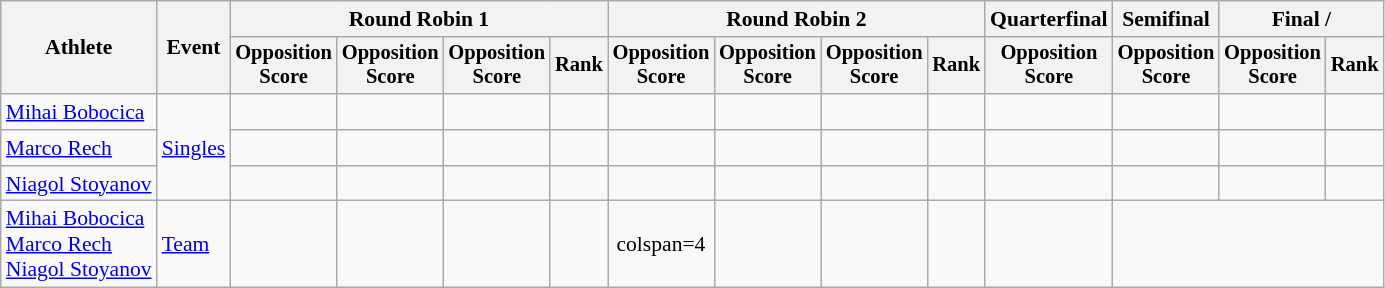<table class=wikitable style="font-size:90%">
<tr>
<th rowspan=2>Athlete</th>
<th rowspan=2>Event</th>
<th colspan=4>Round Robin 1</th>
<th colspan=4>Round Robin 2</th>
<th>Quarterfinal</th>
<th>Semifinal</th>
<th colspan=2>Final / </th>
</tr>
<tr style="font-size:95%">
<th>Opposition<br>Score</th>
<th>Opposition<br>Score</th>
<th>Opposition<br>Score</th>
<th>Rank</th>
<th>Opposition<br>Score</th>
<th>Opposition<br>Score</th>
<th>Opposition<br>Score</th>
<th>Rank</th>
<th>Opposition<br>Score</th>
<th>Opposition<br>Score</th>
<th>Opposition<br>Score</th>
<th>Rank</th>
</tr>
<tr align=center>
<td align=left><a href='#'>Mihai Bobocica</a></td>
<td align=left rowspan=3><a href='#'>Singles</a></td>
<td></td>
<td></td>
<td></td>
<td></td>
<td></td>
<td></td>
<td></td>
<td></td>
<td></td>
<td></td>
<td></td>
<td></td>
</tr>
<tr align=center>
<td align=left><a href='#'>Marco Rech</a></td>
<td></td>
<td></td>
<td></td>
<td></td>
<td></td>
<td></td>
<td></td>
<td></td>
<td></td>
<td></td>
<td></td>
<td></td>
</tr>
<tr align=center>
<td align=left><a href='#'>Niagol Stoyanov</a></td>
<td></td>
<td></td>
<td></td>
<td></td>
<td></td>
<td></td>
<td></td>
<td></td>
<td></td>
<td></td>
<td></td>
<td></td>
</tr>
<tr align=center>
<td align=left><a href='#'>Mihai Bobocica</a><br><a href='#'>Marco Rech</a><br><a href='#'>Niagol Stoyanov</a></td>
<td align=left><a href='#'>Team</a></td>
<td></td>
<td></td>
<td></td>
<td></td>
<td>colspan=4 </td>
<td></td>
<td></td>
<td></td>
<td></td>
</tr>
</table>
